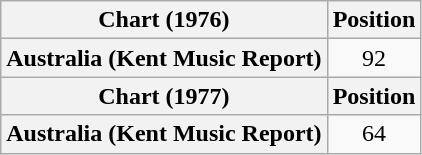<table class="wikitable sortable plainrowheaders">
<tr>
<th>Chart (1976)</th>
<th>Position</th>
</tr>
<tr>
<th scope="row">Australia (Kent Music Report)</th>
<td align="center">92</td>
</tr>
<tr>
<th>Chart (1977)</th>
<th>Position</th>
</tr>
<tr>
<th scope="row">Australia (Kent Music Report)</th>
<td align="center">64</td>
</tr>
</table>
